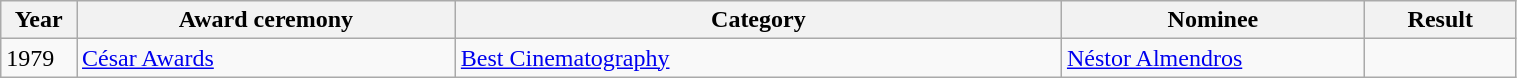<table class="wikitable" style="width:80%;">
<tr>
<th style="width:5%;">Year</th>
<th style="width:25%;">Award ceremony</th>
<th style="width:40%;">Category</th>
<th style="width:20%;">Nominee</th>
<th style="width:10%;">Result</th>
</tr>
<tr>
<td>1979</td>
<td><a href='#'>César Awards</a></td>
<td><a href='#'>Best Cinematography</a></td>
<td><a href='#'>Néstor Almendros</a></td>
<td></td>
</tr>
</table>
